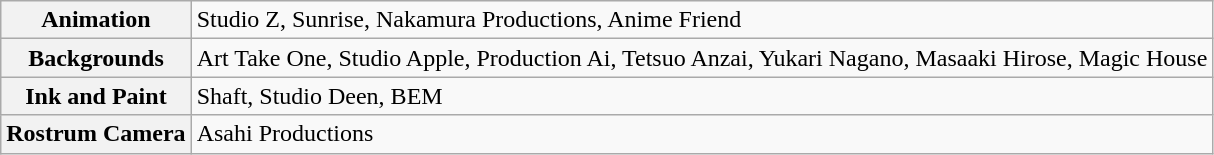<table class="wikitable">
<tr>
<th>Animation</th>
<td colspan="5">Studio Z, Sunrise, Nakamura Productions, Anime Friend</td>
</tr>
<tr>
<th>Backgrounds</th>
<td>Art Take One, Studio Apple, Production Ai, Tetsuo Anzai, Yukari Nagano, Masaaki Hirose, Magic House</td>
</tr>
<tr>
<th>Ink and Paint</th>
<td colspan="5">Shaft, Studio Deen, BEM</td>
</tr>
<tr>
<th>Rostrum Camera</th>
<td colspan="5">Asahi Productions</td>
</tr>
</table>
